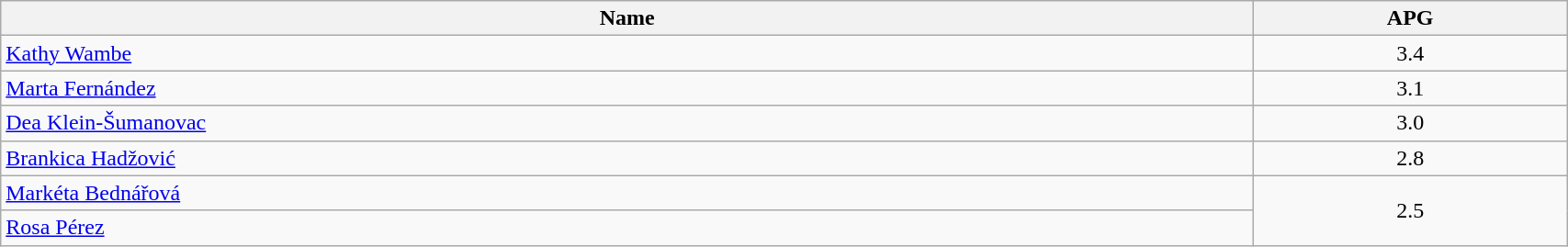<table class="wikitable" style="width:90%;">
<tr>
<th style="width:80%;">Name</th>
<th style="width:20%;">APG</th>
</tr>
<tr>
<td> <a href='#'>Kathy Wambe</a></td>
<td align=center>3.4</td>
</tr>
<tr>
<td> <a href='#'>Marta Fernández</a></td>
<td align=center>3.1</td>
</tr>
<tr>
<td> <a href='#'>Dea Klein-Šumanovac</a></td>
<td align=center>3.0</td>
</tr>
<tr>
<td> <a href='#'>Brankica Hadžović</a></td>
<td align=center>2.8</td>
</tr>
<tr>
<td> <a href='#'>Markéta Bednářová</a></td>
<td align=center rowspan=2>2.5</td>
</tr>
<tr>
<td> <a href='#'>Rosa Pérez</a></td>
</tr>
</table>
